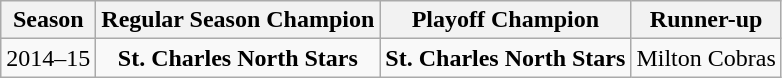<table class="wikitable">
<tr>
<th>Season</th>
<th>Regular Season Champion</th>
<th>Playoff Champion</th>
<th>Runner-up</th>
</tr>
<tr align="center">
<td>2014–15</td>
<td><strong>St. Charles North Stars</strong></td>
<td><strong>St. Charles North Stars</strong></td>
<td>Milton Cobras</td>
</tr>
</table>
